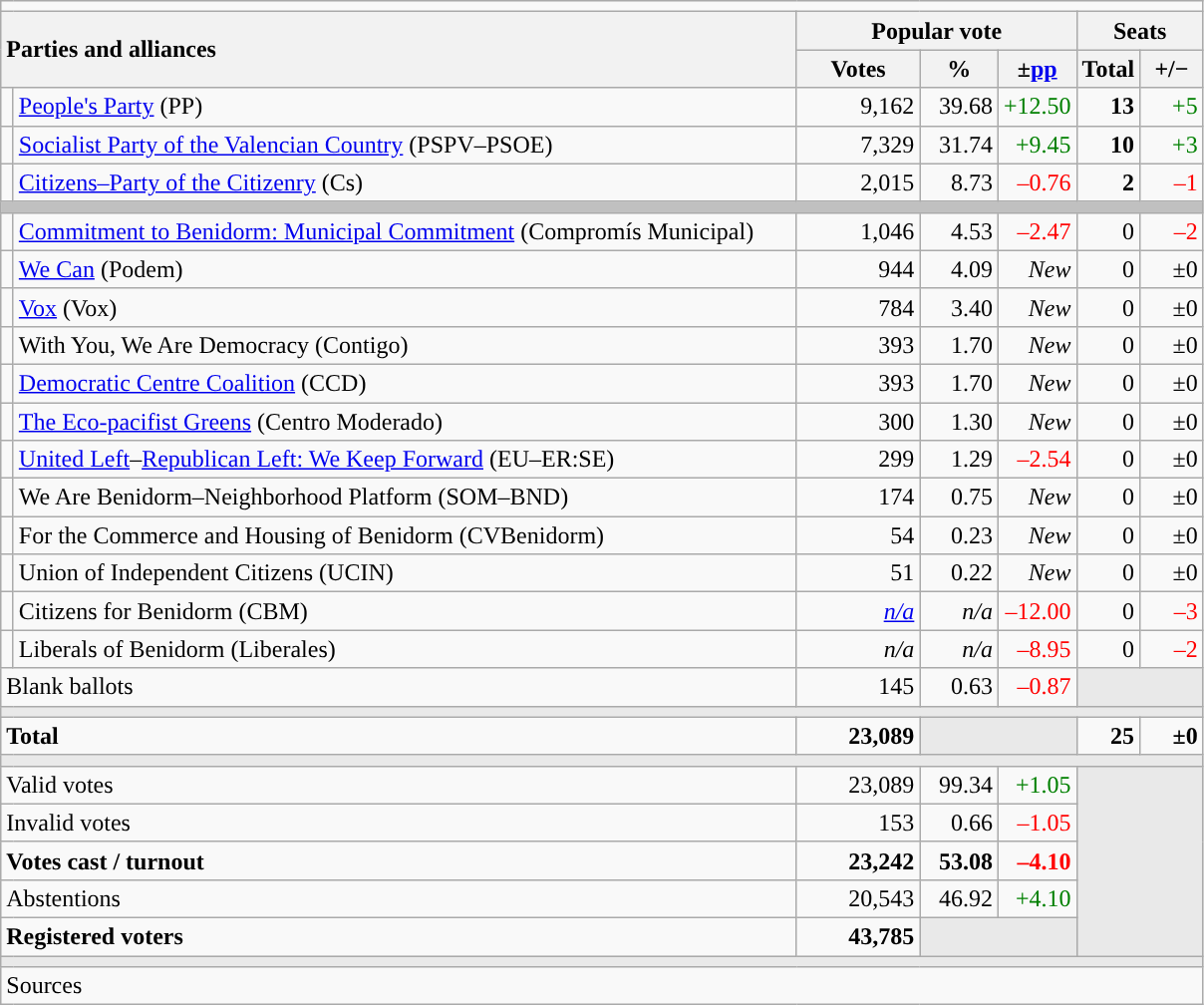<table class="wikitable" style="text-align:right;">
<tr>
<td colspan="7"></td>
</tr>
<tr>
<th style="text-align:left;" rowspan="2" colspan="2" width="525">Parties and alliances</th>
<th colspan="3">Popular vote</th>
<th colspan="2">Seats</th>
</tr>
<tr>
<th width="75">Votes</th>
<th width="45">%</th>
<th width="45">±<a href='#'>pp</a></th>
<th width="35">Total</th>
<th width="35">+/−</th>
</tr>
<tr>
<td width="1" style="color:inherit;background:"></td>
<td align="left"><a href='#'>People's Party</a> (PP)</td>
<td>9,162</td>
<td>39.68</td>
<td style="color:green;">+12.50</td>
<td><strong>13</strong></td>
<td style="color:green;">+5</td>
</tr>
<tr>
<td style="color:inherit;background:"></td>
<td align="left"><a href='#'>Socialist Party of the Valencian Country</a> (PSPV–PSOE)</td>
<td>7,329</td>
<td>31.74</td>
<td style="color:green;">+9.45</td>
<td><strong>10</strong></td>
<td style="color:green;">+3</td>
</tr>
<tr>
<td style="color:inherit;background:"></td>
<td align="left"><a href='#'>Citizens–Party of the Citizenry</a> (Cs)</td>
<td>2,015</td>
<td>8.73</td>
<td style="color:red;">–0.76</td>
<td><strong>2</strong></td>
<td style="color:red;">–1</td>
</tr>
<tr>
<td colspan="7" bgcolor="#C0C0C0"></td>
</tr>
<tr>
<td style="color:inherit;background:"></td>
<td align="left"><a href='#'>Commitment to Benidorm: Municipal Commitment</a> (Compromís Municipal)</td>
<td>1,046</td>
<td>4.53</td>
<td style="color:red;">–2.47</td>
<td>0</td>
<td style="color:red;">–2</td>
</tr>
<tr>
<td style="color:inherit;background:"></td>
<td align="left"><a href='#'>We Can</a> (Podem)</td>
<td>944</td>
<td>4.09</td>
<td><em>New</em></td>
<td>0</td>
<td>±0</td>
</tr>
<tr>
<td style="color:inherit;background:"></td>
<td align="left"><a href='#'>Vox</a> (Vox)</td>
<td>784</td>
<td>3.40</td>
<td><em>New</em></td>
<td>0</td>
<td>±0</td>
</tr>
<tr>
<td style="color:inherit;background:"></td>
<td align="left">With You, We Are Democracy (Contigo)</td>
<td>393</td>
<td>1.70</td>
<td><em>New</em></td>
<td>0</td>
<td>±0</td>
</tr>
<tr>
<td style="color:inherit;background:"></td>
<td align="left"><a href='#'>Democratic Centre Coalition</a> (CCD)</td>
<td>393</td>
<td>1.70</td>
<td><em>New</em></td>
<td>0</td>
<td>±0</td>
</tr>
<tr>
<td style="color:inherit;background:"></td>
<td align="left"><a href='#'>The Eco-pacifist Greens</a> (Centro Moderado)</td>
<td>300</td>
<td>1.30</td>
<td><em>New</em></td>
<td>0</td>
<td>±0</td>
</tr>
<tr>
<td style="color:inherit;background:"></td>
<td align="left"><a href='#'>United Left</a>–<a href='#'>Republican Left: We Keep Forward</a> (EU–ER:SE)</td>
<td>299</td>
<td>1.29</td>
<td style="color:red;">–2.54</td>
<td>0</td>
<td>±0</td>
</tr>
<tr>
<td style="color:inherit;background:"></td>
<td align="left">We Are Benidorm–Neighborhood Platform (SOM–BND)</td>
<td>174</td>
<td>0.75</td>
<td><em>New</em></td>
<td>0</td>
<td>±0</td>
</tr>
<tr>
<td style="color:inherit;background:"></td>
<td align="left">For the Commerce and Housing of Benidorm (CVBenidorm)</td>
<td>54</td>
<td>0.23</td>
<td><em>New</em></td>
<td>0</td>
<td>±0</td>
</tr>
<tr>
<td style="color:inherit;background:"></td>
<td align="left">Union of Independent Citizens (UCIN)</td>
<td>51</td>
<td>0.22</td>
<td><em>New</em></td>
<td>0</td>
<td>±0</td>
</tr>
<tr>
<td style="color:inherit;background:"></td>
<td align="left">Citizens for Benidorm (CBM)</td>
<td><em><a href='#'>n/a</a></em></td>
<td><em>n/a</em></td>
<td style="color:red;">–12.00</td>
<td>0</td>
<td style="color:red;">–3</td>
</tr>
<tr>
<td style="color:inherit;background:"></td>
<td align="left">Liberals of Benidorm (Liberales)</td>
<td><em>n/a</em></td>
<td><em>n/a</em></td>
<td style="color:red;">–8.95</td>
<td>0</td>
<td style="color:red;">–2</td>
</tr>
<tr>
<td align="left" colspan="2">Blank ballots</td>
<td>145</td>
<td>0.63</td>
<td style="color:red;">–0.87</td>
<td bgcolor="#E9E9E9" colspan="2"></td>
</tr>
<tr>
<td colspan="7" bgcolor="#E9E9E9"></td>
</tr>
<tr style="font-weight:bold;">
<td align="left" colspan="2">Total</td>
<td>23,089</td>
<td bgcolor="#E9E9E9" colspan="2"></td>
<td>25</td>
<td>±0</td>
</tr>
<tr>
<td colspan="7" bgcolor="#E9E9E9"></td>
</tr>
<tr>
<td align="left" colspan="2">Valid votes</td>
<td>23,089</td>
<td>99.34</td>
<td style="color:green;">+1.05</td>
<td bgcolor="#E9E9E9" colspan="2" rowspan="5"></td>
</tr>
<tr>
<td align="left" colspan="2">Invalid votes</td>
<td>153</td>
<td>0.66</td>
<td style="color:red;">–1.05</td>
</tr>
<tr style="font-weight:bold;">
<td align="left" colspan="2">Votes cast / turnout</td>
<td>23,242</td>
<td>53.08</td>
<td style="color:red;">–4.10</td>
</tr>
<tr>
<td align="left" colspan="2">Abstentions</td>
<td>20,543</td>
<td>46.92</td>
<td style="color:green;">+4.10</td>
</tr>
<tr style="font-weight:bold;">
<td align="left" colspan="2">Registered voters</td>
<td>43,785</td>
<td bgcolor="#E9E9E9" colspan="2"></td>
</tr>
<tr>
<td colspan="7" bgcolor="#E9E9E9"></td>
</tr>
<tr>
<td align="left" colspan="7">Sources</td>
</tr>
</table>
